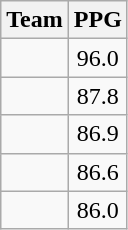<table class=wikitable>
<tr>
<th>Team</th>
<th>PPG</th>
</tr>
<tr>
<td></td>
<td align=center>96.0</td>
</tr>
<tr>
<td></td>
<td align=center>87.8</td>
</tr>
<tr>
<td></td>
<td align=center>86.9</td>
</tr>
<tr>
<td></td>
<td align=center>86.6</td>
</tr>
<tr>
<td></td>
<td align=center>86.0</td>
</tr>
</table>
